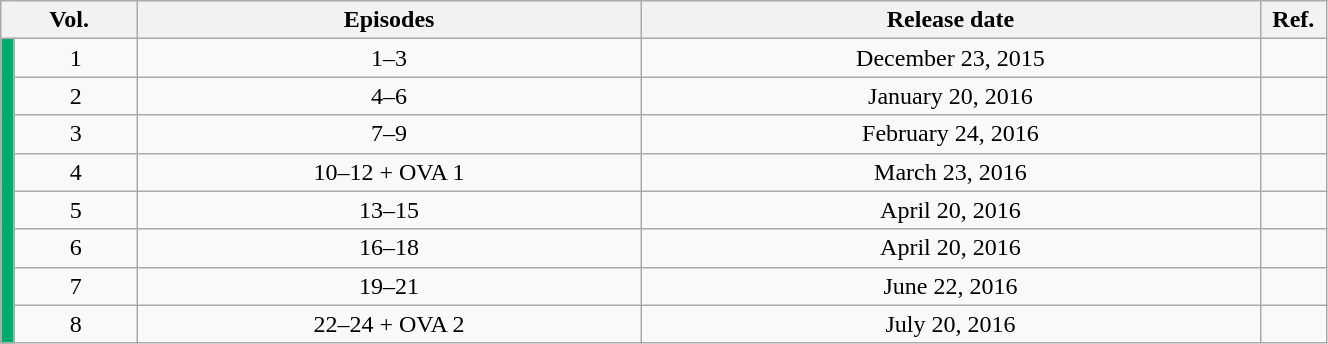<table class="wikitable" style="text-align: center; width: 70%;">
<tr>
<th colspan="2">Vol.</th>
<th>Episodes</th>
<th>Release date</th>
<th width="5%">Ref.</th>
</tr>
<tr>
<td rowspan="8" width="1%" style="background: #00AC6D;"></td>
<td>1</td>
<td>1–3</td>
<td>December 23, 2015</td>
<td></td>
</tr>
<tr>
<td>2</td>
<td>4–6</td>
<td>January 20, 2016</td>
<td></td>
</tr>
<tr>
<td>3</td>
<td>7–9</td>
<td>February 24, 2016</td>
<td></td>
</tr>
<tr>
<td>4</td>
<td>10–12 + OVA 1</td>
<td>March 23, 2016</td>
<td></td>
</tr>
<tr>
<td>5</td>
<td>13–15</td>
<td>April 20, 2016</td>
<td></td>
</tr>
<tr>
<td>6</td>
<td>16–18</td>
<td>April 20, 2016</td>
<td></td>
</tr>
<tr>
<td>7</td>
<td>19–21</td>
<td>June 22, 2016</td>
<td></td>
</tr>
<tr>
<td>8</td>
<td>22–24 + OVA 2</td>
<td>July 20, 2016</td>
<td></td>
</tr>
</table>
